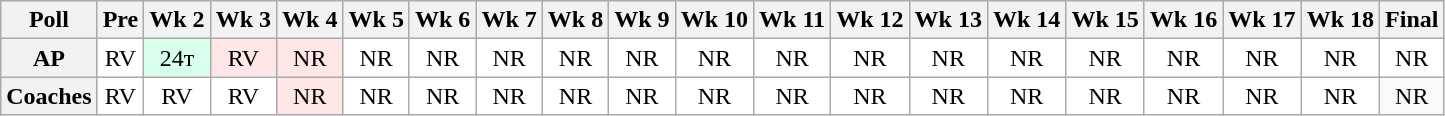<table class="wikitable" style="white-space:nowrap;">
<tr>
<th>Poll</th>
<th>Pre</th>
<th>Wk 2</th>
<th>Wk 3</th>
<th>Wk 4</th>
<th>Wk 5</th>
<th>Wk 6</th>
<th>Wk 7</th>
<th>Wk 8</th>
<th>Wk 9</th>
<th>Wk 10</th>
<th>Wk 11</th>
<th>Wk 12</th>
<th>Wk 13</th>
<th>Wk 14</th>
<th>Wk 15</th>
<th>Wk 16</th>
<th>Wk 17</th>
<th>Wk 18</th>
<th>Final</th>
</tr>
<tr style="text-align:center;">
<th>AP</th>
<td style="background:#FFF;">RV</td>
<td style="background:#D8FFEB;">24т</td>
<td style="background:#FFE6E6;">RV</td>
<td style="background:#FFE6E6;">NR</td>
<td style="background:#FFF;">NR</td>
<td style="background:#FFF;">NR</td>
<td style="background:#FFF;">NR</td>
<td style="background:#FFF;">NR</td>
<td style="background:#FFF;">NR</td>
<td style="background:#FFF;">NR</td>
<td style="background:#FFF;">NR</td>
<td style="background:#FFF;">NR</td>
<td style="background:#FFF;">NR</td>
<td style="background:#FFF;">NR</td>
<td style="background:#FFF;">NR</td>
<td style="background:#FFF;">NR</td>
<td style="background:#FFF;">NR</td>
<td style="background:#FFF;">NR</td>
<td style="background:#FFF;">NR</td>
</tr>
<tr style="text-align:center;">
<th>Coaches</th>
<td style="background:#FFF;">RV</td>
<td style="background:#FFF;">RV</td>
<td style="background:#FFF;">RV</td>
<td style="background:#FFE6E6;">NR</td>
<td style="background:#FFF;">NR</td>
<td style="background:#FFF;">NR</td>
<td style="background:#FFF;">NR</td>
<td style="background:#FFF;">NR</td>
<td style="background:#FFF;">NR</td>
<td style="background:#FFF;">NR</td>
<td style="background:#FFF;">NR</td>
<td style="background:#FFF;">NR</td>
<td style="background:#FFF;">NR</td>
<td style="background:#FFF;">NR</td>
<td style="background:#FFF;">NR</td>
<td style="background:#FFF;">NR</td>
<td style="background:#FFF;">NR</td>
<td style="background:#FFF;">NR</td>
<td>NR</td>
</tr>
</table>
